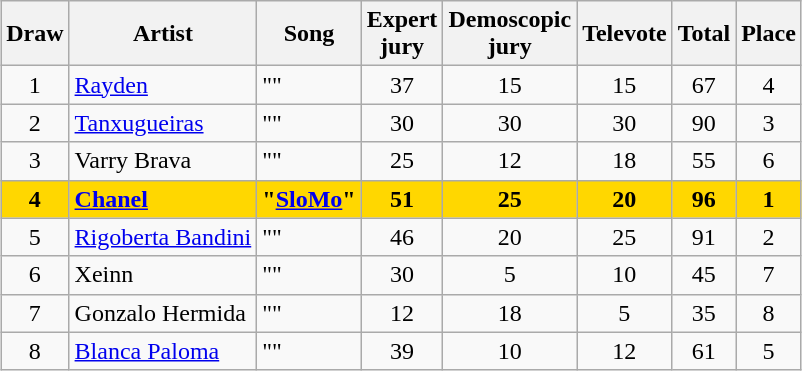<table class="sortable wikitable" style="margin: 1em auto 1em auto; text-align:center;">
<tr>
<th>Draw</th>
<th>Artist</th>
<th>Song</th>
<th>Expert<br>jury</th>
<th>Demoscopic<br>jury</th>
<th>Televote</th>
<th>Total</th>
<th>Place</th>
</tr>
<tr>
<td>1</td>
<td align="left"><a href='#'>Rayden</a></td>
<td align="left">""</td>
<td>37</td>
<td>15</td>
<td>15</td>
<td>67</td>
<td>4</td>
</tr>
<tr>
<td>2</td>
<td align="left"><a href='#'>Tanxugueiras</a></td>
<td align="left">""</td>
<td>30</td>
<td>30</td>
<td>30</td>
<td>90</td>
<td>3</td>
</tr>
<tr>
<td>3</td>
<td align="left">Varry Brava</td>
<td align="left">""</td>
<td>25</td>
<td>12</td>
<td>18</td>
<td>55</td>
<td>6</td>
</tr>
<tr style="font-weight:bold; background:gold;">
<td>4</td>
<td align="left"><a href='#'>Chanel</a></td>
<td align="left">"<a href='#'>SloMo</a>"</td>
<td>51</td>
<td>25</td>
<td>20</td>
<td>96</td>
<td>1</td>
</tr>
<tr>
<td>5</td>
<td align="left"><a href='#'>Rigoberta Bandini</a></td>
<td align="left">""</td>
<td>46</td>
<td>20</td>
<td>25</td>
<td>91</td>
<td>2</td>
</tr>
<tr>
<td>6</td>
<td align="left">Xeinn</td>
<td align="left">""</td>
<td>30</td>
<td>5</td>
<td>10</td>
<td>45</td>
<td>7</td>
</tr>
<tr>
<td>7</td>
<td align="left">Gonzalo Hermida</td>
<td align="left">""</td>
<td>12</td>
<td>18</td>
<td>5</td>
<td>35</td>
<td>8</td>
</tr>
<tr>
<td>8</td>
<td align="left"><a href='#'>Blanca Paloma</a></td>
<td align="left">""</td>
<td>39</td>
<td>10</td>
<td>12</td>
<td>61</td>
<td>5</td>
</tr>
</table>
